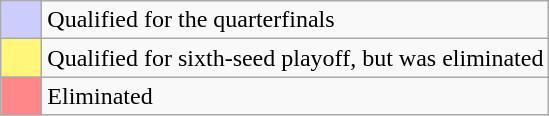<table class="wikitable">
<tr>
<td style="width:20px; background:#ccf;"></td>
<td>Qualified for the quarterfinals</td>
</tr>
<tr>
<td style="width:20px; background:#fff67a;"></td>
<td>Qualified for sixth-seed playoff, but was eliminated</td>
</tr>
<tr>
<td style="width:20px; background:#ff8789;"></td>
<td>Eliminated</td>
</tr>
</table>
